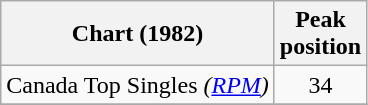<table class="wikitable sortable">
<tr>
<th>Chart (1982)</th>
<th>Peak<br>position</th>
</tr>
<tr>
<td>Canada Top Singles <em>(<a href='#'>RPM</a>)</em></td>
<td style="text-align:center;">34</td>
</tr>
<tr>
</tr>
<tr>
</tr>
</table>
